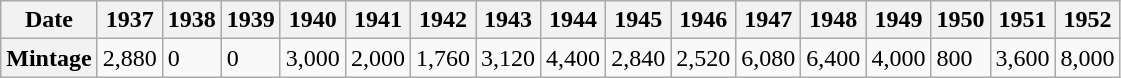<table class="wikitable">
<tr>
<th>Date</th>
<th>1937</th>
<th>1938</th>
<th>1939</th>
<th>1940</th>
<th>1941</th>
<th>1942</th>
<th>1943</th>
<th>1944</th>
<th>1945</th>
<th>1946</th>
<th>1947</th>
<th>1948</th>
<th>1949</th>
<th>1950</th>
<th>1951</th>
<th>1952</th>
</tr>
<tr>
<th>Mintage</th>
<td>2,880</td>
<td>0</td>
<td>0</td>
<td>3,000</td>
<td>2,000</td>
<td>1,760</td>
<td>3,120</td>
<td>4,400</td>
<td>2,840</td>
<td>2,520</td>
<td>6,080</td>
<td>6,400</td>
<td>4,000</td>
<td>800</td>
<td>3,600</td>
<td>8,000</td>
</tr>
</table>
